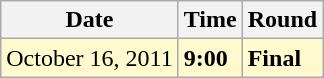<table class="wikitable">
<tr>
<th>Date</th>
<th>Time</th>
<th>Round</th>
</tr>
<tr style=background:lemonchiffon>
<td>October 16, 2011</td>
<td><strong>9:00</strong></td>
<td><strong>Final</strong></td>
</tr>
</table>
